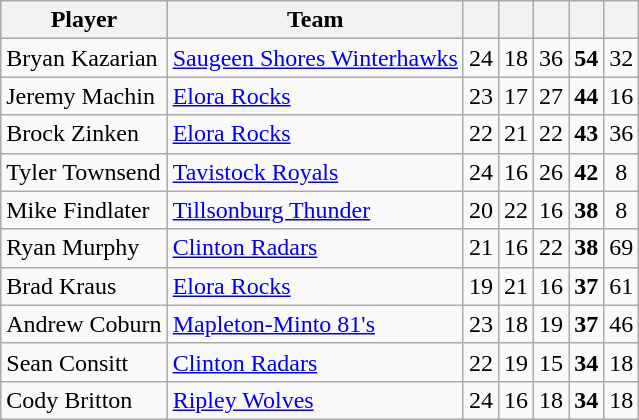<table class="wikitable" style="text-align:center">
<tr>
<th width:30%;">Player</th>
<th width:30%;">Team</th>
<th width:7.5%;"></th>
<th width:7.5%;"></th>
<th width:7.5%;"></th>
<th width:7.5%;"></th>
<th width:7.5%;"></th>
</tr>
<tr>
<td align=left>Bryan Kazarian</td>
<td align=left><a href='#'>Saugeen Shores Winterhawks</a></td>
<td>24</td>
<td>18</td>
<td>36</td>
<td><strong>54</strong></td>
<td>32</td>
</tr>
<tr>
<td align=left>Jeremy Machin</td>
<td align=left><a href='#'>Elora Rocks</a></td>
<td>23</td>
<td>17</td>
<td>27</td>
<td><strong>44</strong></td>
<td>16</td>
</tr>
<tr>
<td align=left>Brock Zinken</td>
<td align=left><a href='#'>Elora Rocks</a></td>
<td>22</td>
<td>21</td>
<td>22</td>
<td><strong>43</strong></td>
<td>36</td>
</tr>
<tr>
<td align=left>Tyler Townsend</td>
<td align=left><a href='#'>Tavistock Royals</a></td>
<td>24</td>
<td>16</td>
<td>26</td>
<td><strong>42</strong></td>
<td>8</td>
</tr>
<tr>
<td align=left>Mike Findlater</td>
<td align=left><a href='#'>Tillsonburg Thunder</a></td>
<td>20</td>
<td>22</td>
<td>16</td>
<td><strong>38</strong></td>
<td>8</td>
</tr>
<tr>
<td align=left>Ryan Murphy</td>
<td align=left><a href='#'>Clinton Radars</a></td>
<td>21</td>
<td>16</td>
<td>22</td>
<td><strong>38</strong></td>
<td>69</td>
</tr>
<tr>
<td align=left>Brad Kraus</td>
<td align=left><a href='#'>Elora Rocks</a></td>
<td>19</td>
<td>21</td>
<td>16</td>
<td><strong>37</strong></td>
<td>61</td>
</tr>
<tr>
<td align=left>Andrew Coburn</td>
<td align=left><a href='#'>Mapleton-Minto 81's</a></td>
<td>23</td>
<td>18</td>
<td>19</td>
<td><strong>37</strong></td>
<td>46</td>
</tr>
<tr>
<td align=left>Sean Consitt</td>
<td align=left><a href='#'>Clinton Radars</a></td>
<td>22</td>
<td>19</td>
<td>15</td>
<td><strong>34</strong></td>
<td>18</td>
</tr>
<tr>
<td align=left>Cody Britton</td>
<td align=left><a href='#'>Ripley Wolves</a></td>
<td>24</td>
<td>16</td>
<td>18</td>
<td><strong>34</strong></td>
<td>18</td>
</tr>
</table>
